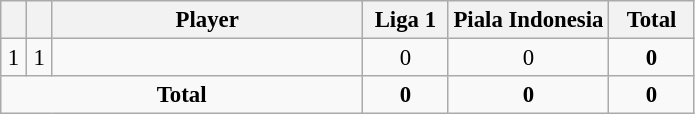<table class="wikitable sortable" style="font-size: 95%; text-align: center;">
<tr>
<th width=10></th>
<th width=10></th>
<th width=200>Player</th>
<th width=50>Liga 1</th>
<th>Piala Indonesia</th>
<th width=50>Total</th>
</tr>
<tr>
<td>1</td>
<td>1</td>
<td align=left></td>
<td>0</td>
<td>0</td>
<td><strong>0</strong></td>
</tr>
<tr class="sortbottom">
<td colspan=3><strong>Total</strong></td>
<td><strong>0</strong></td>
<td><strong>0</strong></td>
<td><strong>0</strong></td>
</tr>
</table>
